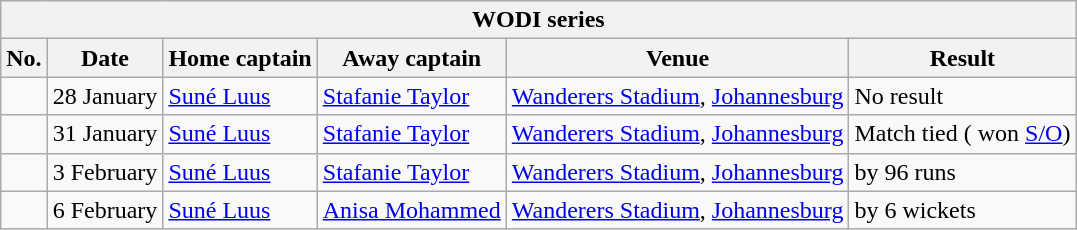<table class="wikitable">
<tr>
<th colspan="9">WODI series</th>
</tr>
<tr>
<th>No.</th>
<th>Date</th>
<th>Home captain</th>
<th>Away captain</th>
<th>Venue</th>
<th>Result</th>
</tr>
<tr>
<td></td>
<td>28 January</td>
<td><a href='#'>Suné Luus</a></td>
<td><a href='#'>Stafanie Taylor</a></td>
<td><a href='#'>Wanderers Stadium</a>, <a href='#'>Johannesburg</a></td>
<td>No result</td>
</tr>
<tr>
<td></td>
<td>31 January</td>
<td><a href='#'>Suné Luus</a></td>
<td><a href='#'>Stafanie Taylor</a></td>
<td><a href='#'>Wanderers Stadium</a>, <a href='#'>Johannesburg</a></td>
<td>Match tied ( won <a href='#'>S/O</a>)</td>
</tr>
<tr>
<td></td>
<td>3 February</td>
<td><a href='#'>Suné Luus</a></td>
<td><a href='#'>Stafanie Taylor</a></td>
<td><a href='#'>Wanderers Stadium</a>, <a href='#'>Johannesburg</a></td>
<td> by 96 runs</td>
</tr>
<tr>
<td></td>
<td>6 February</td>
<td><a href='#'>Suné Luus</a></td>
<td><a href='#'>Anisa Mohammed</a></td>
<td><a href='#'>Wanderers Stadium</a>, <a href='#'>Johannesburg</a></td>
<td> by 6 wickets</td>
</tr>
</table>
